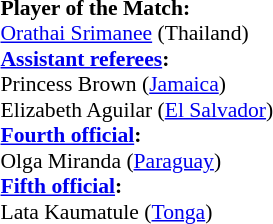<table width=50% style="font-size: 90%">
<tr>
<td><br><strong>Player of the Match:</strong>
<br><a href='#'>Orathai Srimanee</a> (Thailand)<br><strong><a href='#'>Assistant referees</a>:</strong>
<br>Princess Brown (<a href='#'>Jamaica</a>)
<br>Elizabeth Aguilar (<a href='#'>El Salvador</a>)
<br><strong><a href='#'>Fourth official</a>:</strong>
<br>Olga Miranda (<a href='#'>Paraguay</a>)
<br><strong><a href='#'>Fifth official</a>:</strong>
<br>Lata Kaumatule (<a href='#'>Tonga</a>)</td>
</tr>
</table>
